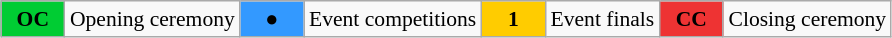<table class="wikitable" style="margin:0.5em auto; font-size:90%; position:relative">
<tr>
<td style="width:2.5em; background:#00cc33; text-align:center"><strong>OC</strong></td>
<td>Opening ceremony</td>
<td style="width:2.5em; background:#3399ff; text-align:center">●</td>
<td>Event competitions</td>
<td style="width:2.5em; background:#ffcc00; text-align:center"><strong>1</strong></td>
<td>Event finals</td>
<td style="width:2.5em; background:#ee3333; text-align:center"><strong>CC</strong></td>
<td>Closing ceremony</td>
</tr>
</table>
